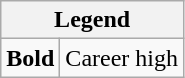<table class="wikitable">
<tr>
<th colspan="2">Legend</th>
</tr>
<tr>
<td><strong>Bold</strong></td>
<td>Career high</td>
</tr>
</table>
